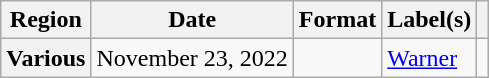<table class="wikitable plainrowheaders">
<tr>
<th scope="col">Region</th>
<th scope="col">Date</th>
<th scope="col">Format</th>
<th scope="col">Label(s)</th>
<th scope="col"></th>
</tr>
<tr>
<th scope="row">Various</th>
<td>November 23, 2022</td>
<td></td>
<td><a href='#'>Warner</a></td>
<td style="text-align:center;"></td>
</tr>
</table>
